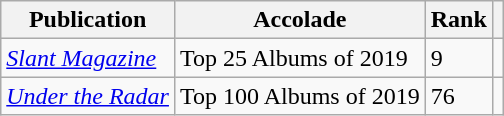<table class="wikitable sortable">
<tr>
<th>Publication</th>
<th>Accolade</th>
<th>Rank</th>
<th class="unsortable"></th>
</tr>
<tr>
<td><em><a href='#'>Slant Magazine</a></em></td>
<td>Top 25 Albums of 2019</td>
<td>9</td>
<td></td>
</tr>
<tr>
<td><em><a href='#'>Under the Radar</a></em></td>
<td>Top 100 Albums of 2019</td>
<td>76</td>
<td></td>
</tr>
</table>
